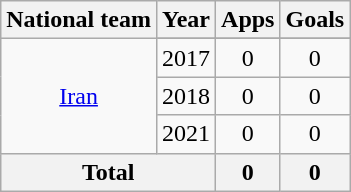<table class="wikitable" style="text-align:center">
<tr>
<th>National team</th>
<th>Year</th>
<th>Apps</th>
<th>Goals</th>
</tr>
<tr>
<td rowspan="4"><a href='#'>Iran</a></td>
</tr>
<tr>
<td>2017</td>
<td>0</td>
<td>0</td>
</tr>
<tr>
<td>2018</td>
<td>0</td>
<td>0</td>
</tr>
<tr>
<td>2021</td>
<td>0</td>
<td>0</td>
</tr>
<tr>
<th colspan="2">Total</th>
<th>0</th>
<th>0</th>
</tr>
</table>
